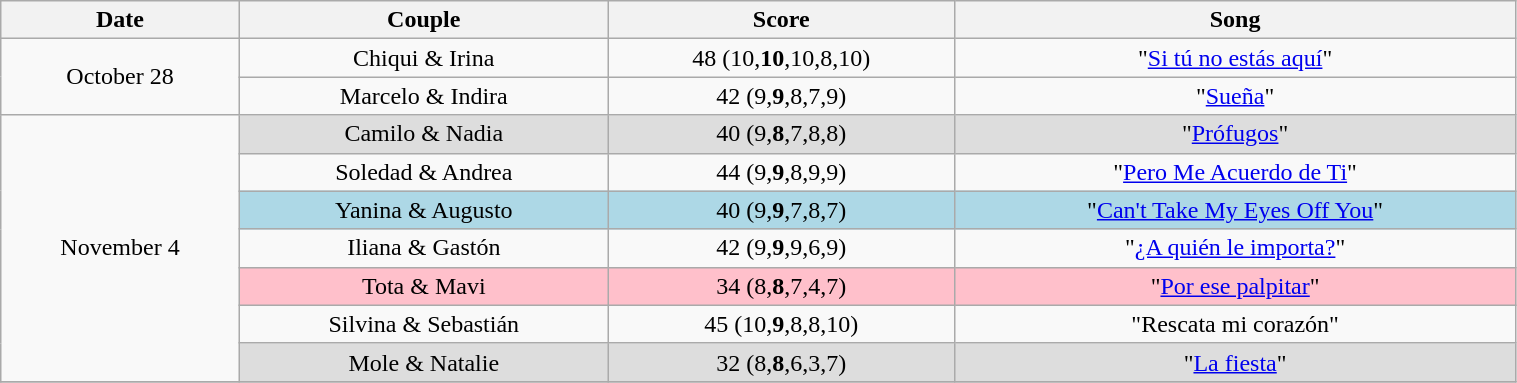<table class="wikitable" style="width:80%; text-align:center;">
<tr>
<th>Date</th>
<th>Couple</th>
<th>Score</th>
<th>Song </th>
</tr>
<tr>
<td rowspan=2>October 28</td>
<td>Chiqui & Irina</td>
<td>48 (10,<strong>10</strong>,10,8,10)</td>
<td>"<a href='#'>Si tú no estás aquí</a>" </td>
</tr>
<tr>
<td>Marcelo & Indira</td>
<td>42 (9,<strong>9</strong>,8,7,9)</td>
<td>"<a href='#'>Sueña</a>" </td>
</tr>
<tr>
<td rowspan=7>November 4</td>
<td style="background:#ddd;">Camilo & Nadia</td>
<td style="background:#ddd;">40 (9,<strong>8</strong>,7,8,8)</td>
<td style="background:#ddd;">"<a href='#'>Prófugos</a>" </td>
</tr>
<tr>
<td>Soledad & Andrea</td>
<td>44 (9,<strong>9</strong>,8,9,9)</td>
<td>"<a href='#'>Pero Me Acuerdo de Ti</a>" </td>
</tr>
<tr style="background:lightblue;">
<td>Yanina & Augusto</td>
<td>40 (9,<strong>9</strong>,7,8,7)</td>
<td>"<a href='#'>Can't Take My Eyes Off You</a>" </td>
</tr>
<tr>
<td>Iliana & Gastón</td>
<td>42 (9,<strong>9</strong>,9,6,9)</td>
<td>"<a href='#'>¿A quién le importa?</a>" </td>
</tr>
<tr style="background:pink;">
<td>Tota & Mavi</td>
<td>34 (8,<strong>8</strong>,7,4,7)</td>
<td>"<a href='#'>Por ese palpitar</a>" </td>
</tr>
<tr>
<td>Silvina & Sebastián</td>
<td>45 (10,<strong>9</strong>,8,8,10)</td>
<td>"Rescata mi corazón" </td>
</tr>
<tr style="background:#dddddd;">
<td>Mole & Natalie</td>
<td>32 (8,<strong>8</strong>,6,3,7)</td>
<td>"<a href='#'>La fiesta</a>" </td>
</tr>
<tr>
</tr>
</table>
